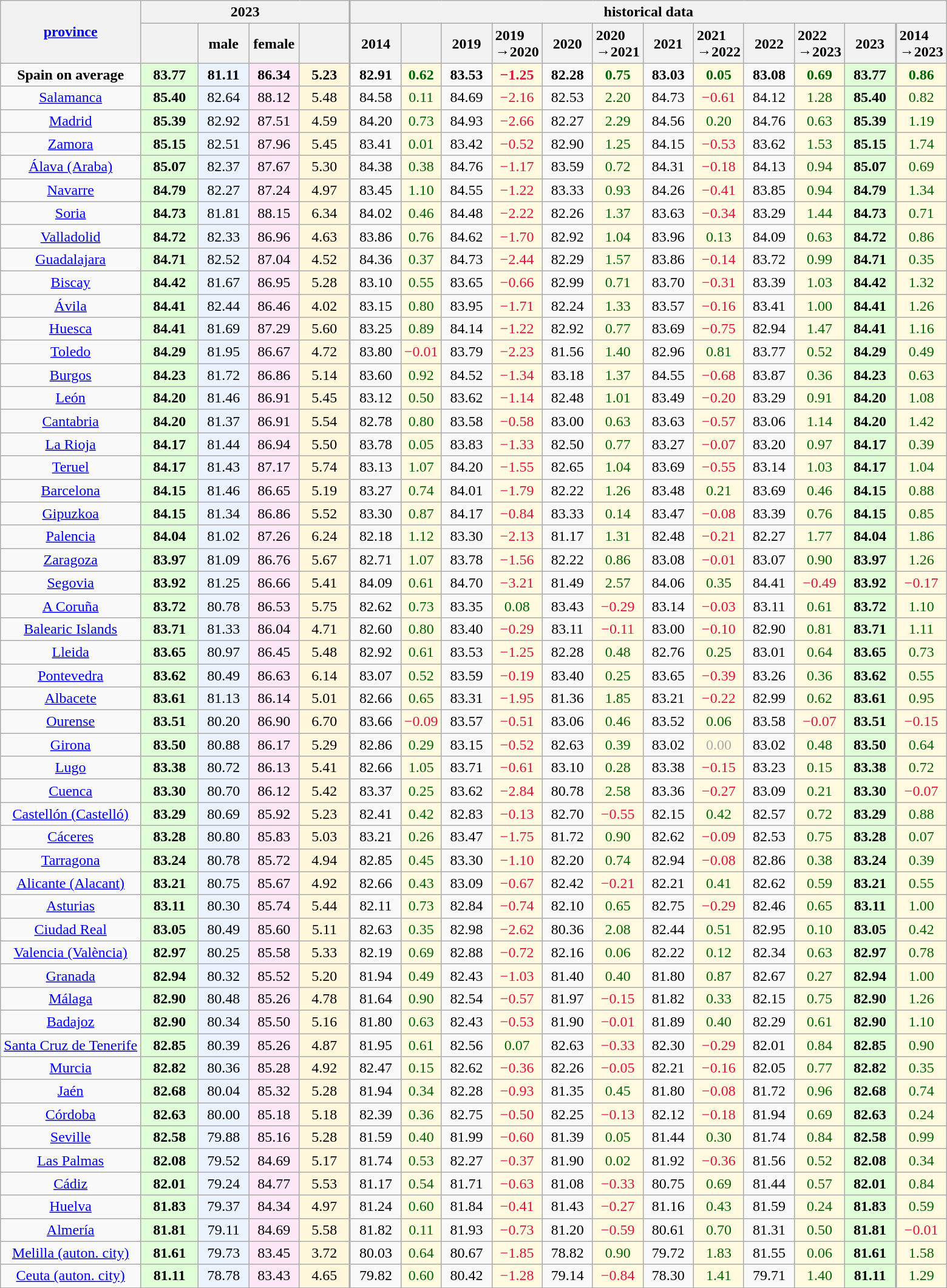<table class="wikitable sortable mw-datatable static-row-numbers sticky-header-multi sort-under col1left col7right col9right col11right col13right col15right" style="text-align:center;">
<tr>
<th rowspan=2 style="vertical-align:middle;"><a href='#'>province</a></th>
<th colspan=4>2023</th>
<th colspan=12 style="border-left-width:2px;">historical data</th>
</tr>
<tr>
<th style="vertical-align:middle;width:3.5em;"></th>
<th style="vertical-align:middle;width:3em;">male</th>
<th style="vertical-align:middle;width:3em;">female</th>
<th style="width:3em;"></th>
<th style="border-left-width:2px;width:3em;vertical-align:middle;">2014</th>
<th style="text-align:left;"></th>
<th style="vertical-align:middle;width:3em;">2019</th>
<th style="text-align:left;">2019<br>→2020</th>
<th style="vertical-align:middle;width:3em;">2020</th>
<th style="text-align:left;">2020<br>→2021</th>
<th style="vertical-align:middle;width:3em;">2021</th>
<th style="text-align:left;">2021<br>→2022</th>
<th style="vertical-align:middle;width:3em;">2022</th>
<th style="text-align:left;">2022<br>→2023</th>
<th style="vertical-align:middle;width:3em;">2023</th>
<th style="text-align:left;border-left-width:2px;">2014<br>→2023</th>
</tr>
<tr class=static-row-header>
<td><strong>Spain on average</strong></td>
<td style="background:#e0ffd8;"><strong>83.77</strong></td>
<td style="background:#eaf3ff;"><strong>81.11</strong></td>
<td style="background:#fee7f6;"><strong>86.34</strong></td>
<td style="background:#fff8dc;"><strong>5.23</strong></td>
<td style="border-left-width:2px;"><strong>82.91</strong></td>
<td style="background:#fffae0;color:darkgreen;"><strong>0.62</strong></td>
<td><strong>83.53</strong></td>
<td style="background:#fffae0;color:crimson;"><strong>−1.25</strong></td>
<td><strong>82.28</strong></td>
<td style="background:#fffae0;color:darkgreen;"><strong>0.75</strong></td>
<td><strong>83.03</strong></td>
<td style="background:#fffae0;color:darkgreen;"><strong>0.05</strong></td>
<td><strong>83.08</strong></td>
<td style="background:#fffae0;color:darkgreen;"><strong>0.69</strong></td>
<td style="background:#e0ffd8;"><strong>83.77</strong></td>
<td style="background:#fffae0;color:darkgreen;border-left-width:2px;"><strong>0.86</strong></td>
</tr>
<tr>
<td><a href='#'>Salamanca</a></td>
<td style="background:#e0ffd8;"><strong>85.40</strong></td>
<td style="background:#eaf3ff;">82.64</td>
<td style="background:#fee7f6;">88.12</td>
<td style="background:#fff8dc;">5.48</td>
<td style="border-left-width:2px;">84.58</td>
<td style="background:#fffae0;color:darkgreen;">0.11</td>
<td>84.69</td>
<td style="background:#fffae0;color:crimson;">−2.16</td>
<td>82.53</td>
<td style="background:#fffae0;color:darkgreen;">2.20</td>
<td>84.73</td>
<td style="background:#fffae0;color:crimson;">−0.61</td>
<td>84.12</td>
<td style="background:#fffae0;color:darkgreen;">1.28</td>
<td style="background:#e0ffd8;"><strong>85.40</strong></td>
<td style="background:#fffae0;color:darkgreen;border-left-width:2px;">0.82</td>
</tr>
<tr>
<td><a href='#'>Madrid</a></td>
<td style="background:#e0ffd8;"><strong>85.39</strong></td>
<td style="background:#eaf3ff;">82.92</td>
<td style="background:#fee7f6;">87.51</td>
<td style="background:#fff8dc;">4.59</td>
<td style="border-left-width:2px;">84.20</td>
<td style="background:#fffae0;color:darkgreen;">0.73</td>
<td>84.93</td>
<td style="background:#fffae0;color:crimson;">−2.66</td>
<td>82.27</td>
<td style="background:#fffae0;color:darkgreen;">2.29</td>
<td>84.56</td>
<td style="background:#fffae0;color:darkgreen;">0.20</td>
<td>84.76</td>
<td style="background:#fffae0;color:darkgreen;">0.63</td>
<td style="background:#e0ffd8;"><strong>85.39</strong></td>
<td style="background:#fffae0;color:darkgreen;border-left-width:2px;">1.19</td>
</tr>
<tr>
<td><a href='#'>Zamora</a></td>
<td style="background:#e0ffd8;"><strong>85.15</strong></td>
<td style="background:#eaf3ff;">82.51</td>
<td style="background:#fee7f6;">87.96</td>
<td style="background:#fff8dc;">5.45</td>
<td style="border-left-width:2px;">83.41</td>
<td style="background:#fffae0;color:darkgreen;">0.01</td>
<td>83.42</td>
<td style="background:#fffae0;color:crimson;">−0.52</td>
<td>82.90</td>
<td style="background:#fffae0;color:darkgreen;">1.25</td>
<td>84.15</td>
<td style="background:#fffae0;color:crimson;">−0.53</td>
<td>83.62</td>
<td style="background:#fffae0;color:darkgreen;">1.53</td>
<td style="background:#e0ffd8;"><strong>85.15</strong></td>
<td style="background:#fffae0;color:darkgreen;border-left-width:2px;">1.74</td>
</tr>
<tr>
<td><a href='#'>Álava (Araba)</a></td>
<td style="background:#e0ffd8;"><strong>85.07</strong></td>
<td style="background:#eaf3ff;">82.37</td>
<td style="background:#fee7f6;">87.67</td>
<td style="background:#fff8dc;">5.30</td>
<td style="border-left-width:2px;">84.38</td>
<td style="background:#fffae0;color:darkgreen;">0.38</td>
<td>84.76</td>
<td style="background:#fffae0;color:crimson;">−1.17</td>
<td>83.59</td>
<td style="background:#fffae0;color:darkgreen;">0.72</td>
<td>84.31</td>
<td style="background:#fffae0;color:crimson;">−0.18</td>
<td>84.13</td>
<td style="background:#fffae0;color:darkgreen;">0.94</td>
<td style="background:#e0ffd8;"><strong>85.07</strong></td>
<td style="background:#fffae0;color:darkgreen;border-left-width:2px;">0.69</td>
</tr>
<tr>
<td><a href='#'>Navarre</a></td>
<td style="background:#e0ffd8;"><strong>84.79</strong></td>
<td style="background:#eaf3ff;">82.27</td>
<td style="background:#fee7f6;">87.24</td>
<td style="background:#fff8dc;">4.97</td>
<td style="border-left-width:2px;">83.45</td>
<td style="background:#fffae0;color:darkgreen;">1.10</td>
<td>84.55</td>
<td style="background:#fffae0;color:crimson;">−1.22</td>
<td>83.33</td>
<td style="background:#fffae0;color:darkgreen;">0.93</td>
<td>84.26</td>
<td style="background:#fffae0;color:crimson;">−0.41</td>
<td>83.85</td>
<td style="background:#fffae0;color:darkgreen;">0.94</td>
<td style="background:#e0ffd8;"><strong>84.79</strong></td>
<td style="background:#fffae0;color:darkgreen;border-left-width:2px;">1.34</td>
</tr>
<tr>
<td><a href='#'>Soria</a></td>
<td style="background:#e0ffd8;"><strong>84.73</strong></td>
<td style="background:#eaf3ff;">81.81</td>
<td style="background:#fee7f6;">88.15</td>
<td style="background:#fff8dc;">6.34</td>
<td style="border-left-width:2px;">84.02</td>
<td style="background:#fffae0;color:darkgreen;">0.46</td>
<td>84.48</td>
<td style="background:#fffae0;color:crimson;">−2.22</td>
<td>82.26</td>
<td style="background:#fffae0;color:darkgreen;">1.37</td>
<td>83.63</td>
<td style="background:#fffae0;color:crimson;">−0.34</td>
<td>83.29</td>
<td style="background:#fffae0;color:darkgreen;">1.44</td>
<td style="background:#e0ffd8;"><strong>84.73</strong></td>
<td style="background:#fffae0;color:darkgreen;border-left-width:2px;">0.71</td>
</tr>
<tr>
<td><a href='#'>Valladolid</a></td>
<td style="background:#e0ffd8;"><strong>84.72</strong></td>
<td style="background:#eaf3ff;">82.33</td>
<td style="background:#fee7f6;">86.96</td>
<td style="background:#fff8dc;">4.63</td>
<td style="border-left-width:2px;">83.86</td>
<td style="background:#fffae0;color:darkgreen;">0.76</td>
<td>84.62</td>
<td style="background:#fffae0;color:crimson;">−1.70</td>
<td>82.92</td>
<td style="background:#fffae0;color:darkgreen;">1.04</td>
<td>83.96</td>
<td style="background:#fffae0;color:darkgreen;">0.13</td>
<td>84.09</td>
<td style="background:#fffae0;color:darkgreen;">0.63</td>
<td style="background:#e0ffd8;"><strong>84.72</strong></td>
<td style="background:#fffae0;color:darkgreen;border-left-width:2px;">0.86</td>
</tr>
<tr>
<td><a href='#'>Guadalajara</a></td>
<td style="background:#e0ffd8;"><strong>84.71</strong></td>
<td style="background:#eaf3ff;">82.52</td>
<td style="background:#fee7f6;">87.04</td>
<td style="background:#fff8dc;">4.52</td>
<td style="border-left-width:2px;">84.36</td>
<td style="background:#fffae0;color:darkgreen;">0.37</td>
<td>84.73</td>
<td style="background:#fffae0;color:crimson;">−2.44</td>
<td>82.29</td>
<td style="background:#fffae0;color:darkgreen;">1.57</td>
<td>83.86</td>
<td style="background:#fffae0;color:crimson;">−0.14</td>
<td>83.72</td>
<td style="background:#fffae0;color:darkgreen;">0.99</td>
<td style="background:#e0ffd8;"><strong>84.71</strong></td>
<td style="background:#fffae0;color:darkgreen;border-left-width:2px;">0.35</td>
</tr>
<tr>
<td><a href='#'>Biscay</a></td>
<td style="background:#e0ffd8;"><strong>84.42</strong></td>
<td style="background:#eaf3ff;">81.67</td>
<td style="background:#fee7f6;">86.95</td>
<td style="background:#fff8dc;">5.28</td>
<td style="border-left-width:2px;">83.10</td>
<td style="background:#fffae0;color:darkgreen;">0.55</td>
<td>83.65</td>
<td style="background:#fffae0;color:crimson;">−0.66</td>
<td>82.99</td>
<td style="background:#fffae0;color:darkgreen;">0.71</td>
<td>83.70</td>
<td style="background:#fffae0;color:crimson;">−0.31</td>
<td>83.39</td>
<td style="background:#fffae0;color:darkgreen;">1.03</td>
<td style="background:#e0ffd8;"><strong>84.42</strong></td>
<td style="background:#fffae0;color:darkgreen;border-left-width:2px;">1.32</td>
</tr>
<tr>
<td><a href='#'>Ávila</a></td>
<td style="background:#e0ffd8;"><strong>84.41</strong></td>
<td style="background:#eaf3ff;">82.44</td>
<td style="background:#fee7f6;">86.46</td>
<td style="background:#fff8dc;">4.02</td>
<td style="border-left-width:2px;">83.15</td>
<td style="background:#fffae0;color:darkgreen;">0.80</td>
<td>83.95</td>
<td style="background:#fffae0;color:crimson;">−1.71</td>
<td>82.24</td>
<td style="background:#fffae0;color:darkgreen;">1.33</td>
<td>83.57</td>
<td style="background:#fffae0;color:crimson;">−0.16</td>
<td>83.41</td>
<td style="background:#fffae0;color:darkgreen;">1.00</td>
<td style="background:#e0ffd8;"><strong>84.41</strong></td>
<td style="background:#fffae0;color:darkgreen;border-left-width:2px;">1.26</td>
</tr>
<tr>
<td><a href='#'>Huesca</a></td>
<td style="background:#e0ffd8;"><strong>84.41</strong></td>
<td style="background:#eaf3ff;">81.69</td>
<td style="background:#fee7f6;">87.29</td>
<td style="background:#fff8dc;">5.60</td>
<td style="border-left-width:2px;">83.25</td>
<td style="background:#fffae0;color:darkgreen;">0.89</td>
<td>84.14</td>
<td style="background:#fffae0;color:crimson;">−1.22</td>
<td>82.92</td>
<td style="background:#fffae0;color:darkgreen;">0.77</td>
<td>83.69</td>
<td style="background:#fffae0;color:crimson;">−0.75</td>
<td>82.94</td>
<td style="background:#fffae0;color:darkgreen;">1.47</td>
<td style="background:#e0ffd8;"><strong>84.41</strong></td>
<td style="background:#fffae0;color:darkgreen;border-left-width:2px;">1.16</td>
</tr>
<tr>
<td><a href='#'>Toledo</a></td>
<td style="background:#e0ffd8;"><strong>84.29</strong></td>
<td style="background:#eaf3ff;">81.95</td>
<td style="background:#fee7f6;">86.67</td>
<td style="background:#fff8dc;">4.72</td>
<td style="border-left-width:2px;">83.80</td>
<td style="background:#fffae0;color:crimson;">−0.01</td>
<td>83.79</td>
<td style="background:#fffae0;color:crimson;">−2.23</td>
<td>81.56</td>
<td style="background:#fffae0;color:darkgreen;">1.40</td>
<td>82.96</td>
<td style="background:#fffae0;color:darkgreen;">0.81</td>
<td>83.77</td>
<td style="background:#fffae0;color:darkgreen;">0.52</td>
<td style="background:#e0ffd8;"><strong>84.29</strong></td>
<td style="background:#fffae0;color:darkgreen;border-left-width:2px;">0.49</td>
</tr>
<tr>
<td><a href='#'>Burgos</a></td>
<td style="background:#e0ffd8;"><strong>84.23</strong></td>
<td style="background:#eaf3ff;">81.72</td>
<td style="background:#fee7f6;">86.86</td>
<td style="background:#fff8dc;">5.14</td>
<td style="border-left-width:2px;">83.60</td>
<td style="background:#fffae0;color:darkgreen;">0.92</td>
<td>84.52</td>
<td style="background:#fffae0;color:crimson;">−1.34</td>
<td>83.18</td>
<td style="background:#fffae0;color:darkgreen;">1.37</td>
<td>84.55</td>
<td style="background:#fffae0;color:crimson;">−0.68</td>
<td>83.87</td>
<td style="background:#fffae0;color:darkgreen;">0.36</td>
<td style="background:#e0ffd8;"><strong>84.23</strong></td>
<td style="background:#fffae0;color:darkgreen;border-left-width:2px;">0.63</td>
</tr>
<tr>
<td><a href='#'>León</a></td>
<td style="background:#e0ffd8;"><strong>84.20</strong></td>
<td style="background:#eaf3ff;">81.46</td>
<td style="background:#fee7f6;">86.91</td>
<td style="background:#fff8dc;">5.45</td>
<td style="border-left-width:2px;">83.12</td>
<td style="background:#fffae0;color:darkgreen;">0.50</td>
<td>83.62</td>
<td style="background:#fffae0;color:crimson;">−1.14</td>
<td>82.48</td>
<td style="background:#fffae0;color:darkgreen;">1.01</td>
<td>83.49</td>
<td style="background:#fffae0;color:crimson;">−0.20</td>
<td>83.29</td>
<td style="background:#fffae0;color:darkgreen;">0.91</td>
<td style="background:#e0ffd8;"><strong>84.20</strong></td>
<td style="background:#fffae0;color:darkgreen;border-left-width:2px;">1.08</td>
</tr>
<tr>
<td><a href='#'>Cantabria</a></td>
<td style="background:#e0ffd8;"><strong>84.20</strong></td>
<td style="background:#eaf3ff;">81.37</td>
<td style="background:#fee7f6;">86.91</td>
<td style="background:#fff8dc;">5.54</td>
<td style="border-left-width:2px;">82.78</td>
<td style="background:#fffae0;color:darkgreen;">0.80</td>
<td>83.58</td>
<td style="background:#fffae0;color:crimson;">−0.58</td>
<td>83.00</td>
<td style="background:#fffae0;color:darkgreen;">0.63</td>
<td>83.63</td>
<td style="background:#fffae0;color:crimson;">−0.57</td>
<td>83.06</td>
<td style="background:#fffae0;color:darkgreen;">1.14</td>
<td style="background:#e0ffd8;"><strong>84.20</strong></td>
<td style="background:#fffae0;color:darkgreen;border-left-width:2px;">1.42</td>
</tr>
<tr>
<td><a href='#'>La Rioja</a></td>
<td style="background:#e0ffd8;"><strong>84.17</strong></td>
<td style="background:#eaf3ff;">81.44</td>
<td style="background:#fee7f6;">86.94</td>
<td style="background:#fff8dc;">5.50</td>
<td style="border-left-width:2px;">83.78</td>
<td style="background:#fffae0;color:darkgreen;">0.05</td>
<td>83.83</td>
<td style="background:#fffae0;color:crimson;">−1.33</td>
<td>82.50</td>
<td style="background:#fffae0;color:darkgreen;">0.77</td>
<td>83.27</td>
<td style="background:#fffae0;color:crimson;">−0.07</td>
<td>83.20</td>
<td style="background:#fffae0;color:darkgreen;">0.97</td>
<td style="background:#e0ffd8;"><strong>84.17</strong></td>
<td style="background:#fffae0;color:darkgreen;border-left-width:2px;">0.39</td>
</tr>
<tr>
<td><a href='#'>Teruel</a></td>
<td style="background:#e0ffd8;"><strong>84.17</strong></td>
<td style="background:#eaf3ff;">81.43</td>
<td style="background:#fee7f6;">87.17</td>
<td style="background:#fff8dc;">5.74</td>
<td style="border-left-width:2px;">83.13</td>
<td style="background:#fffae0;color:darkgreen;">1.07</td>
<td>84.20</td>
<td style="background:#fffae0;color:crimson;">−1.55</td>
<td>82.65</td>
<td style="background:#fffae0;color:darkgreen;">1.04</td>
<td>83.69</td>
<td style="background:#fffae0;color:crimson;">−0.55</td>
<td>83.14</td>
<td style="background:#fffae0;color:darkgreen;">1.03</td>
<td style="background:#e0ffd8;"><strong>84.17</strong></td>
<td style="background:#fffae0;color:darkgreen;border-left-width:2px;">1.04</td>
</tr>
<tr>
<td><a href='#'>Barcelona</a></td>
<td style="background:#e0ffd8;"><strong>84.15</strong></td>
<td style="background:#eaf3ff;">81.46</td>
<td style="background:#fee7f6;">86.65</td>
<td style="background:#fff8dc;">5.19</td>
<td style="border-left-width:2px;">83.27</td>
<td style="background:#fffae0;color:darkgreen;">0.74</td>
<td>84.01</td>
<td style="background:#fffae0;color:crimson;">−1.79</td>
<td>82.22</td>
<td style="background:#fffae0;color:darkgreen;">1.26</td>
<td>83.48</td>
<td style="background:#fffae0;color:darkgreen;">0.21</td>
<td>83.69</td>
<td style="background:#fffae0;color:darkgreen;">0.46</td>
<td style="background:#e0ffd8;"><strong>84.15</strong></td>
<td style="background:#fffae0;color:darkgreen;border-left-width:2px;">0.88</td>
</tr>
<tr>
<td><a href='#'>Gipuzkoa</a></td>
<td style="background:#e0ffd8;"><strong>84.15</strong></td>
<td style="background:#eaf3ff;">81.34</td>
<td style="background:#fee7f6;">86.86</td>
<td style="background:#fff8dc;">5.52</td>
<td style="border-left-width:2px;">83.30</td>
<td style="background:#fffae0;color:darkgreen;">0.87</td>
<td>84.17</td>
<td style="background:#fffae0;color:crimson;">−0.84</td>
<td>83.33</td>
<td style="background:#fffae0;color:darkgreen;">0.14</td>
<td>83.47</td>
<td style="background:#fffae0;color:crimson;">−0.08</td>
<td>83.39</td>
<td style="background:#fffae0;color:darkgreen;">0.76</td>
<td style="background:#e0ffd8;"><strong>84.15</strong></td>
<td style="background:#fffae0;color:darkgreen;border-left-width:2px;">0.85</td>
</tr>
<tr>
<td><a href='#'>Palencia</a></td>
<td style="background:#e0ffd8;"><strong>84.04</strong></td>
<td style="background:#eaf3ff;">81.02</td>
<td style="background:#fee7f6;">87.26</td>
<td style="background:#fff8dc;">6.24</td>
<td style="border-left-width:2px;">82.18</td>
<td style="background:#fffae0;color:darkgreen;">1.12</td>
<td>83.30</td>
<td style="background:#fffae0;color:crimson;">−2.13</td>
<td>81.17</td>
<td style="background:#fffae0;color:darkgreen;">1.31</td>
<td>82.48</td>
<td style="background:#fffae0;color:crimson;">−0.21</td>
<td>82.27</td>
<td style="background:#fffae0;color:darkgreen;">1.77</td>
<td style="background:#e0ffd8;"><strong>84.04</strong></td>
<td style="background:#fffae0;color:darkgreen;border-left-width:2px;">1.86</td>
</tr>
<tr>
<td><a href='#'>Zaragoza</a></td>
<td style="background:#e0ffd8;"><strong>83.97</strong></td>
<td style="background:#eaf3ff;">81.09</td>
<td style="background:#fee7f6;">86.76</td>
<td style="background:#fff8dc;">5.67</td>
<td style="border-left-width:2px;">82.71</td>
<td style="background:#fffae0;color:darkgreen;">1.07</td>
<td>83.78</td>
<td style="background:#fffae0;color:crimson;">−1.56</td>
<td>82.22</td>
<td style="background:#fffae0;color:darkgreen;">0.86</td>
<td>83.08</td>
<td style="background:#fffae0;color:crimson;">−0.01</td>
<td>83.07</td>
<td style="background:#fffae0;color:darkgreen;">0.90</td>
<td style="background:#e0ffd8;"><strong>83.97</strong></td>
<td style="background:#fffae0;color:darkgreen;border-left-width:2px;">1.26</td>
</tr>
<tr>
<td><a href='#'>Segovia</a></td>
<td style="background:#e0ffd8;"><strong>83.92</strong></td>
<td style="background:#eaf3ff;">81.25</td>
<td style="background:#fee7f6;">86.66</td>
<td style="background:#fff8dc;">5.41</td>
<td style="border-left-width:2px;">84.09</td>
<td style="background:#fffae0;color:darkgreen;">0.61</td>
<td>84.70</td>
<td style="background:#fffae0;color:crimson;">−3.21</td>
<td>81.49</td>
<td style="background:#fffae0;color:darkgreen;">2.57</td>
<td>84.06</td>
<td style="background:#fffae0;color:darkgreen;">0.35</td>
<td>84.41</td>
<td style="background:#fffae0;color:crimson;">−0.49</td>
<td style="background:#e0ffd8;"><strong>83.92</strong></td>
<td style="background:#fffae0;color:crimson;border-left-width:2px;">−0.17</td>
</tr>
<tr>
<td><a href='#'>A Coruña</a></td>
<td style="background:#e0ffd8;"><strong>83.72</strong></td>
<td style="background:#eaf3ff;">80.78</td>
<td style="background:#fee7f6;">86.53</td>
<td style="background:#fff8dc;">5.75</td>
<td style="border-left-width:2px;">82.62</td>
<td style="background:#fffae0;color:darkgreen;">0.73</td>
<td>83.35</td>
<td style="background:#fffae0;color:darkgreen;">0.08</td>
<td>83.43</td>
<td style="background:#fffae0;color:crimson;">−0.29</td>
<td>83.14</td>
<td style="background:#fffae0;color:crimson;">−0.03</td>
<td>83.11</td>
<td style="background:#fffae0;color:darkgreen;">0.61</td>
<td style="background:#e0ffd8;"><strong>83.72</strong></td>
<td style="background:#fffae0;color:darkgreen;border-left-width:2px;">1.10</td>
</tr>
<tr>
<td><a href='#'>Balearic Islands</a></td>
<td style="background:#e0ffd8;"><strong>83.71</strong></td>
<td style="background:#eaf3ff;">81.33</td>
<td style="background:#fee7f6;">86.04</td>
<td style="background:#fff8dc;">4.71</td>
<td style="border-left-width:2px;">82.60</td>
<td style="background:#fffae0;color:darkgreen;">0.80</td>
<td>83.40</td>
<td style="background:#fffae0;color:crimson;">−0.29</td>
<td>83.11</td>
<td style="background:#fffae0;color:crimson;">−0.11</td>
<td>83.00</td>
<td style="background:#fffae0;color:crimson;">−0.10</td>
<td>82.90</td>
<td style="background:#fffae0;color:darkgreen;">0.81</td>
<td style="background:#e0ffd8;"><strong>83.71</strong></td>
<td style="background:#fffae0;color:darkgreen;border-left-width:2px;">1.11</td>
</tr>
<tr>
<td><a href='#'>Lleida</a></td>
<td style="background:#e0ffd8;"><strong>83.65</strong></td>
<td style="background:#eaf3ff;">80.97</td>
<td style="background:#fee7f6;">86.45</td>
<td style="background:#fff8dc;">5.48</td>
<td style="border-left-width:2px;">82.92</td>
<td style="background:#fffae0;color:darkgreen;">0.61</td>
<td>83.53</td>
<td style="background:#fffae0;color:crimson;">−1.25</td>
<td>82.28</td>
<td style="background:#fffae0;color:darkgreen;">0.48</td>
<td>82.76</td>
<td style="background:#fffae0;color:darkgreen;">0.25</td>
<td>83.01</td>
<td style="background:#fffae0;color:darkgreen;">0.64</td>
<td style="background:#e0ffd8;"><strong>83.65</strong></td>
<td style="background:#fffae0;color:darkgreen;border-left-width:2px;">0.73</td>
</tr>
<tr>
<td><a href='#'>Pontevedra</a></td>
<td style="background:#e0ffd8;"><strong>83.62</strong></td>
<td style="background:#eaf3ff;">80.49</td>
<td style="background:#fee7f6;">86.63</td>
<td style="background:#fff8dc;">6.14</td>
<td style="border-left-width:2px;">83.07</td>
<td style="background:#fffae0;color:darkgreen;">0.52</td>
<td>83.59</td>
<td style="background:#fffae0;color:crimson;">−0.19</td>
<td>83.40</td>
<td style="background:#fffae0;color:darkgreen;">0.25</td>
<td>83.65</td>
<td style="background:#fffae0;color:crimson;">−0.39</td>
<td>83.26</td>
<td style="background:#fffae0;color:darkgreen;">0.36</td>
<td style="background:#e0ffd8;"><strong>83.62</strong></td>
<td style="background:#fffae0;color:darkgreen;border-left-width:2px;">0.55</td>
</tr>
<tr>
<td><a href='#'>Albacete</a></td>
<td style="background:#e0ffd8;"><strong>83.61</strong></td>
<td style="background:#eaf3ff;">81.13</td>
<td style="background:#fee7f6;">86.14</td>
<td style="background:#fff8dc;">5.01</td>
<td style="border-left-width:2px;">82.66</td>
<td style="background:#fffae0;color:darkgreen;">0.65</td>
<td>83.31</td>
<td style="background:#fffae0;color:crimson;">−1.95</td>
<td>81.36</td>
<td style="background:#fffae0;color:darkgreen;">1.85</td>
<td>83.21</td>
<td style="background:#fffae0;color:crimson;">−0.22</td>
<td>82.99</td>
<td style="background:#fffae0;color:darkgreen;">0.62</td>
<td style="background:#e0ffd8;"><strong>83.61</strong></td>
<td style="background:#fffae0;color:darkgreen;border-left-width:2px;">0.95</td>
</tr>
<tr>
<td><a href='#'>Ourense</a></td>
<td style="background:#e0ffd8;"><strong>83.51</strong></td>
<td style="background:#eaf3ff;">80.20</td>
<td style="background:#fee7f6;">86.90</td>
<td style="background:#fff8dc;">6.70</td>
<td style="border-left-width:2px;">83.66</td>
<td style="background:#fffae0;color:crimson;">−0.09</td>
<td>83.57</td>
<td style="background:#fffae0;color:crimson;">−0.51</td>
<td>83.06</td>
<td style="background:#fffae0;color:darkgreen;">0.46</td>
<td>83.52</td>
<td style="background:#fffae0;color:darkgreen;">0.06</td>
<td>83.58</td>
<td style="background:#fffae0;color:crimson;">−0.07</td>
<td style="background:#e0ffd8;"><strong>83.51</strong></td>
<td style="background:#fffae0;color:crimson;border-left-width:2px;">−0.15</td>
</tr>
<tr>
<td><a href='#'>Girona</a></td>
<td style="background:#e0ffd8;"><strong>83.50</strong></td>
<td style="background:#eaf3ff;">80.88</td>
<td style="background:#fee7f6;">86.17</td>
<td style="background:#fff8dc;">5.29</td>
<td style="border-left-width:2px;">82.86</td>
<td style="background:#fffae0;color:darkgreen;">0.29</td>
<td>83.15</td>
<td style="background:#fffae0;color:crimson;">−0.52</td>
<td>82.63</td>
<td style="background:#fffae0;color:darkgreen;">0.39</td>
<td>83.02</td>
<td style="background:#fffae0;color:darkgray;">0.00</td>
<td>83.02</td>
<td style="background:#fffae0;color:darkgreen;">0.48</td>
<td style="background:#e0ffd8;"><strong>83.50</strong></td>
<td style="background:#fffae0;color:darkgreen;border-left-width:2px;">0.64</td>
</tr>
<tr>
<td><a href='#'>Lugo</a></td>
<td style="background:#e0ffd8;"><strong>83.38</strong></td>
<td style="background:#eaf3ff;">80.72</td>
<td style="background:#fee7f6;">86.13</td>
<td style="background:#fff8dc;">5.41</td>
<td style="border-left-width:2px;">82.66</td>
<td style="background:#fffae0;color:darkgreen;">1.05</td>
<td>83.71</td>
<td style="background:#fffae0;color:crimson;">−0.61</td>
<td>83.10</td>
<td style="background:#fffae0;color:darkgreen;">0.28</td>
<td>83.38</td>
<td style="background:#fffae0;color:crimson;">−0.15</td>
<td>83.23</td>
<td style="background:#fffae0;color:darkgreen;">0.15</td>
<td style="background:#e0ffd8;"><strong>83.38</strong></td>
<td style="background:#fffae0;color:darkgreen;border-left-width:2px;">0.72</td>
</tr>
<tr>
<td><a href='#'>Cuenca</a></td>
<td style="background:#e0ffd8;"><strong>83.30</strong></td>
<td style="background:#eaf3ff;">80.70</td>
<td style="background:#fee7f6;">86.12</td>
<td style="background:#fff8dc;">5.42</td>
<td style="border-left-width:2px;">83.37</td>
<td style="background:#fffae0;color:darkgreen;">0.25</td>
<td>83.62</td>
<td style="background:#fffae0;color:crimson;">−2.84</td>
<td>80.78</td>
<td style="background:#fffae0;color:darkgreen;">2.58</td>
<td>83.36</td>
<td style="background:#fffae0;color:crimson;">−0.27</td>
<td>83.09</td>
<td style="background:#fffae0;color:darkgreen;">0.21</td>
<td style="background:#e0ffd8;"><strong>83.30</strong></td>
<td style="background:#fffae0;color:crimson;border-left-width:2px;">−0.07</td>
</tr>
<tr>
<td><a href='#'>Castellón (Castelló)</a></td>
<td style="background:#e0ffd8;"><strong>83.29</strong></td>
<td style="background:#eaf3ff;">80.69</td>
<td style="background:#fee7f6;">85.92</td>
<td style="background:#fff8dc;">5.23</td>
<td style="border-left-width:2px;">82.41</td>
<td style="background:#fffae0;color:darkgreen;">0.42</td>
<td>82.83</td>
<td style="background:#fffae0;color:crimson;">−0.13</td>
<td>82.70</td>
<td style="background:#fffae0;color:crimson;">−0.55</td>
<td>82.15</td>
<td style="background:#fffae0;color:darkgreen;">0.42</td>
<td>82.57</td>
<td style="background:#fffae0;color:darkgreen;">0.72</td>
<td style="background:#e0ffd8;"><strong>83.29</strong></td>
<td style="background:#fffae0;color:darkgreen;border-left-width:2px;">0.88</td>
</tr>
<tr>
<td><a href='#'>Cáceres</a></td>
<td style="background:#e0ffd8;"><strong>83.28</strong></td>
<td style="background:#eaf3ff;">80.80</td>
<td style="background:#fee7f6;">85.83</td>
<td style="background:#fff8dc;">5.03</td>
<td style="border-left-width:2px;">83.21</td>
<td style="background:#fffae0;color:darkgreen;">0.26</td>
<td>83.47</td>
<td style="background:#fffae0;color:crimson;">−1.75</td>
<td>81.72</td>
<td style="background:#fffae0;color:darkgreen;">0.90</td>
<td>82.62</td>
<td style="background:#fffae0;color:crimson;">−0.09</td>
<td>82.53</td>
<td style="background:#fffae0;color:darkgreen;">0.75</td>
<td style="background:#e0ffd8;"><strong>83.28</strong></td>
<td style="background:#fffae0;color:darkgreen;border-left-width:2px;">0.07</td>
</tr>
<tr>
<td><a href='#'>Tarragona</a></td>
<td style="background:#e0ffd8;"><strong>83.24</strong></td>
<td style="background:#eaf3ff;">80.78</td>
<td style="background:#fee7f6;">85.72</td>
<td style="background:#fff8dc;">4.94</td>
<td style="border-left-width:2px;">82.85</td>
<td style="background:#fffae0;color:darkgreen;">0.45</td>
<td>83.30</td>
<td style="background:#fffae0;color:crimson;">−1.10</td>
<td>82.20</td>
<td style="background:#fffae0;color:darkgreen;">0.74</td>
<td>82.94</td>
<td style="background:#fffae0;color:crimson;">−0.08</td>
<td>82.86</td>
<td style="background:#fffae0;color:darkgreen;">0.38</td>
<td style="background:#e0ffd8;"><strong>83.24</strong></td>
<td style="background:#fffae0;color:darkgreen;border-left-width:2px;">0.39</td>
</tr>
<tr>
<td><a href='#'>Alicante (Alacant)</a></td>
<td style="background:#e0ffd8;"><strong>83.21</strong></td>
<td style="background:#eaf3ff;">80.75</td>
<td style="background:#fee7f6;">85.67</td>
<td style="background:#fff8dc;">4.92</td>
<td style="border-left-width:2px;">82.66</td>
<td style="background:#fffae0;color:darkgreen;">0.43</td>
<td>83.09</td>
<td style="background:#fffae0;color:crimson;">−0.67</td>
<td>82.42</td>
<td style="background:#fffae0;color:crimson;">−0.21</td>
<td>82.21</td>
<td style="background:#fffae0;color:darkgreen;">0.41</td>
<td>82.62</td>
<td style="background:#fffae0;color:darkgreen;">0.59</td>
<td style="background:#e0ffd8;"><strong>83.21</strong></td>
<td style="background:#fffae0;color:darkgreen;border-left-width:2px;">0.55</td>
</tr>
<tr>
<td><a href='#'>Asturias</a></td>
<td style="background:#e0ffd8;"><strong>83.11</strong></td>
<td style="background:#eaf3ff;">80.30</td>
<td style="background:#fee7f6;">85.74</td>
<td style="background:#fff8dc;">5.44</td>
<td style="border-left-width:2px;">82.11</td>
<td style="background:#fffae0;color:darkgreen;">0.73</td>
<td>82.84</td>
<td style="background:#fffae0;color:crimson;">−0.74</td>
<td>82.10</td>
<td style="background:#fffae0;color:darkgreen;">0.65</td>
<td>82.75</td>
<td style="background:#fffae0;color:crimson;">−0.29</td>
<td>82.46</td>
<td style="background:#fffae0;color:darkgreen;">0.65</td>
<td style="background:#e0ffd8;"><strong>83.11</strong></td>
<td style="background:#fffae0;color:darkgreen;border-left-width:2px;">1.00</td>
</tr>
<tr>
<td><a href='#'>Ciudad Real</a></td>
<td style="background:#e0ffd8;"><strong>83.05</strong></td>
<td style="background:#eaf3ff;">80.49</td>
<td style="background:#fee7f6;">85.60</td>
<td style="background:#fff8dc;">5.11</td>
<td style="border-left-width:2px;">82.63</td>
<td style="background:#fffae0;color:darkgreen;">0.35</td>
<td>82.98</td>
<td style="background:#fffae0;color:crimson;">−2.62</td>
<td>80.36</td>
<td style="background:#fffae0;color:darkgreen;">2.08</td>
<td>82.44</td>
<td style="background:#fffae0;color:darkgreen;">0.51</td>
<td>82.95</td>
<td style="background:#fffae0;color:darkgreen;">0.10</td>
<td style="background:#e0ffd8;"><strong>83.05</strong></td>
<td style="background:#fffae0;color:darkgreen;border-left-width:2px;">0.42</td>
</tr>
<tr>
<td><a href='#'>Valencia (València)</a></td>
<td style="background:#e0ffd8;"><strong>82.97</strong></td>
<td style="background:#eaf3ff;">80.25</td>
<td style="background:#fee7f6;">85.58</td>
<td style="background:#fff8dc;">5.33</td>
<td style="border-left-width:2px;">82.19</td>
<td style="background:#fffae0;color:darkgreen;">0.69</td>
<td>82.88</td>
<td style="background:#fffae0;color:crimson;">−0.72</td>
<td>82.16</td>
<td style="background:#fffae0;color:darkgreen;">0.06</td>
<td>82.22</td>
<td style="background:#fffae0;color:darkgreen;">0.12</td>
<td>82.34</td>
<td style="background:#fffae0;color:darkgreen;">0.63</td>
<td style="background:#e0ffd8;"><strong>82.97</strong></td>
<td style="background:#fffae0;color:darkgreen;border-left-width:2px;">0.78</td>
</tr>
<tr>
<td><a href='#'>Granada</a></td>
<td style="background:#e0ffd8;"><strong>82.94</strong></td>
<td style="background:#eaf3ff;">80.32</td>
<td style="background:#fee7f6;">85.52</td>
<td style="background:#fff8dc;">5.20</td>
<td style="border-left-width:2px;">81.94</td>
<td style="background:#fffae0;color:darkgreen;">0.49</td>
<td>82.43</td>
<td style="background:#fffae0;color:crimson;">−1.03</td>
<td>81.40</td>
<td style="background:#fffae0;color:darkgreen;">0.40</td>
<td>81.80</td>
<td style="background:#fffae0;color:darkgreen;">0.87</td>
<td>82.67</td>
<td style="background:#fffae0;color:darkgreen;">0.27</td>
<td style="background:#e0ffd8;"><strong>82.94</strong></td>
<td style="background:#fffae0;color:darkgreen;border-left-width:2px;">1.00</td>
</tr>
<tr>
<td><a href='#'>Málaga</a></td>
<td style="background:#e0ffd8;"><strong>82.90</strong></td>
<td style="background:#eaf3ff;">80.48</td>
<td style="background:#fee7f6;">85.26</td>
<td style="background:#fff8dc;">4.78</td>
<td style="border-left-width:2px;">81.64</td>
<td style="background:#fffae0;color:darkgreen;">0.90</td>
<td>82.54</td>
<td style="background:#fffae0;color:crimson;">−0.57</td>
<td>81.97</td>
<td style="background:#fffae0;color:crimson;">−0.15</td>
<td>81.82</td>
<td style="background:#fffae0;color:darkgreen;">0.33</td>
<td>82.15</td>
<td style="background:#fffae0;color:darkgreen;">0.75</td>
<td style="background:#e0ffd8;"><strong>82.90</strong></td>
<td style="background:#fffae0;color:darkgreen;border-left-width:2px;">1.26</td>
</tr>
<tr>
<td><a href='#'>Badajoz</a></td>
<td style="background:#e0ffd8;"><strong>82.90</strong></td>
<td style="background:#eaf3ff;">80.34</td>
<td style="background:#fee7f6;">85.50</td>
<td style="background:#fff8dc;">5.16</td>
<td style="border-left-width:2px;">81.80</td>
<td style="background:#fffae0;color:darkgreen;">0.63</td>
<td>82.43</td>
<td style="background:#fffae0;color:crimson;">−0.53</td>
<td>81.90</td>
<td style="background:#fffae0;color:crimson;">−0.01</td>
<td>81.89</td>
<td style="background:#fffae0;color:darkgreen;">0.40</td>
<td>82.29</td>
<td style="background:#fffae0;color:darkgreen;">0.61</td>
<td style="background:#e0ffd8;"><strong>82.90</strong></td>
<td style="background:#fffae0;color:darkgreen;border-left-width:2px;">1.10</td>
</tr>
<tr>
<td><a href='#'>Santa Cruz de Tenerife</a></td>
<td style="background:#e0ffd8;"><strong>82.85</strong></td>
<td style="background:#eaf3ff;">80.39</td>
<td style="background:#fee7f6;">85.26</td>
<td style="background:#fff8dc;">4.87</td>
<td style="border-left-width:2px;">81.95</td>
<td style="background:#fffae0;color:darkgreen;">0.61</td>
<td>82.56</td>
<td style="background:#fffae0;color:darkgreen;">0.07</td>
<td>82.63</td>
<td style="background:#fffae0;color:crimson;">−0.33</td>
<td>82.30</td>
<td style="background:#fffae0;color:crimson;">−0.29</td>
<td>82.01</td>
<td style="background:#fffae0;color:darkgreen;">0.84</td>
<td style="background:#e0ffd8;"><strong>82.85</strong></td>
<td style="background:#fffae0;color:darkgreen;border-left-width:2px;">0.90</td>
</tr>
<tr>
<td><a href='#'>Murcia</a></td>
<td style="background:#e0ffd8;"><strong>82.82</strong></td>
<td style="background:#eaf3ff;">80.36</td>
<td style="background:#fee7f6;">85.28</td>
<td style="background:#fff8dc;">4.92</td>
<td style="border-left-width:2px;">82.47</td>
<td style="background:#fffae0;color:darkgreen;">0.15</td>
<td>82.62</td>
<td style="background:#fffae0;color:crimson;">−0.36</td>
<td>82.26</td>
<td style="background:#fffae0;color:crimson;">−0.05</td>
<td>82.21</td>
<td style="background:#fffae0;color:crimson;">−0.16</td>
<td>82.05</td>
<td style="background:#fffae0;color:darkgreen;">0.77</td>
<td style="background:#e0ffd8;"><strong>82.82</strong></td>
<td style="background:#fffae0;color:darkgreen;border-left-width:2px;">0.35</td>
</tr>
<tr>
<td><a href='#'>Jaén</a></td>
<td style="background:#e0ffd8;"><strong>82.68</strong></td>
<td style="background:#eaf3ff;">80.04</td>
<td style="background:#fee7f6;">85.32</td>
<td style="background:#fff8dc;">5.28</td>
<td style="border-left-width:2px;">81.94</td>
<td style="background:#fffae0;color:darkgreen;">0.34</td>
<td>82.28</td>
<td style="background:#fffae0;color:crimson;">−0.93</td>
<td>81.35</td>
<td style="background:#fffae0;color:darkgreen;">0.45</td>
<td>81.80</td>
<td style="background:#fffae0;color:crimson;">−0.08</td>
<td>81.72</td>
<td style="background:#fffae0;color:darkgreen;">0.96</td>
<td style="background:#e0ffd8;"><strong>82.68</strong></td>
<td style="background:#fffae0;color:darkgreen;border-left-width:2px;">0.74</td>
</tr>
<tr>
<td><a href='#'>Córdoba</a></td>
<td style="background:#e0ffd8;"><strong>82.63</strong></td>
<td style="background:#eaf3ff;">80.00</td>
<td style="background:#fee7f6;">85.18</td>
<td style="background:#fff8dc;">5.18</td>
<td style="border-left-width:2px;">82.39</td>
<td style="background:#fffae0;color:darkgreen;">0.36</td>
<td>82.75</td>
<td style="background:#fffae0;color:crimson;">−0.50</td>
<td>82.25</td>
<td style="background:#fffae0;color:crimson;">−0.13</td>
<td>82.12</td>
<td style="background:#fffae0;color:crimson;">−0.18</td>
<td>81.94</td>
<td style="background:#fffae0;color:darkgreen;">0.69</td>
<td style="background:#e0ffd8;"><strong>82.63</strong></td>
<td style="background:#fffae0;color:darkgreen;border-left-width:2px;">0.24</td>
</tr>
<tr>
<td><a href='#'>Seville</a></td>
<td style="background:#e0ffd8;"><strong>82.58</strong></td>
<td style="background:#eaf3ff;">79.88</td>
<td style="background:#fee7f6;">85.16</td>
<td style="background:#fff8dc;">5.28</td>
<td style="border-left-width:2px;">81.59</td>
<td style="background:#fffae0;color:darkgreen;">0.40</td>
<td>81.99</td>
<td style="background:#fffae0;color:crimson;">−0.60</td>
<td>81.39</td>
<td style="background:#fffae0;color:darkgreen;">0.05</td>
<td>81.44</td>
<td style="background:#fffae0;color:darkgreen;">0.30</td>
<td>81.74</td>
<td style="background:#fffae0;color:darkgreen;">0.84</td>
<td style="background:#e0ffd8;"><strong>82.58</strong></td>
<td style="background:#fffae0;color:darkgreen;border-left-width:2px;">0.99</td>
</tr>
<tr>
<td><a href='#'>Las Palmas</a></td>
<td style="background:#e0ffd8;"><strong>82.08</strong></td>
<td style="background:#eaf3ff;">79.52</td>
<td style="background:#fee7f6;">84.69</td>
<td style="background:#fff8dc;">5.17</td>
<td style="border-left-width:2px;">81.74</td>
<td style="background:#fffae0;color:darkgreen;">0.53</td>
<td>82.27</td>
<td style="background:#fffae0;color:crimson;">−0.37</td>
<td>81.90</td>
<td style="background:#fffae0;color:darkgreen;">0.02</td>
<td>81.92</td>
<td style="background:#fffae0;color:crimson;">−0.36</td>
<td>81.56</td>
<td style="background:#fffae0;color:darkgreen;">0.52</td>
<td style="background:#e0ffd8;"><strong>82.08</strong></td>
<td style="background:#fffae0;color:darkgreen;border-left-width:2px;">0.34</td>
</tr>
<tr>
<td><a href='#'>Cádiz</a></td>
<td style="background:#e0ffd8;"><strong>82.01</strong></td>
<td style="background:#eaf3ff;">79.24</td>
<td style="background:#fee7f6;">84.77</td>
<td style="background:#fff8dc;">5.53</td>
<td style="border-left-width:2px;">81.17</td>
<td style="background:#fffae0;color:darkgreen;">0.54</td>
<td>81.71</td>
<td style="background:#fffae0;color:crimson;">−0.63</td>
<td>81.08</td>
<td style="background:#fffae0;color:crimson;">−0.33</td>
<td>80.75</td>
<td style="background:#fffae0;color:darkgreen;">0.69</td>
<td>81.44</td>
<td style="background:#fffae0;color:darkgreen;">0.57</td>
<td style="background:#e0ffd8;"><strong>82.01</strong></td>
<td style="background:#fffae0;color:darkgreen;border-left-width:2px;">0.84</td>
</tr>
<tr>
<td><a href='#'>Huelva</a></td>
<td style="background:#e0ffd8;"><strong>81.83</strong></td>
<td style="background:#eaf3ff;">79.37</td>
<td style="background:#fee7f6;">84.34</td>
<td style="background:#fff8dc;">4.97</td>
<td style="border-left-width:2px;">81.24</td>
<td style="background:#fffae0;color:darkgreen;">0.60</td>
<td>81.84</td>
<td style="background:#fffae0;color:crimson;">−0.41</td>
<td>81.43</td>
<td style="background:#fffae0;color:crimson;">−0.27</td>
<td>81.16</td>
<td style="background:#fffae0;color:darkgreen;">0.43</td>
<td>81.59</td>
<td style="background:#fffae0;color:darkgreen;">0.24</td>
<td style="background:#e0ffd8;"><strong>81.83</strong></td>
<td style="background:#fffae0;color:darkgreen;border-left-width:2px;">0.59</td>
</tr>
<tr>
<td><a href='#'>Almería</a></td>
<td style="background:#e0ffd8;"><strong>81.81</strong></td>
<td style="background:#eaf3ff;">79.11</td>
<td style="background:#fee7f6;">84.69</td>
<td style="background:#fff8dc;">5.58</td>
<td style="border-left-width:2px;">81.82</td>
<td style="background:#fffae0;color:darkgreen;">0.11</td>
<td>81.93</td>
<td style="background:#fffae0;color:crimson;">−0.73</td>
<td>81.20</td>
<td style="background:#fffae0;color:crimson;">−0.59</td>
<td>80.61</td>
<td style="background:#fffae0;color:darkgreen;">0.70</td>
<td>81.31</td>
<td style="background:#fffae0;color:darkgreen;">0.50</td>
<td style="background:#e0ffd8;"><strong>81.81</strong></td>
<td style="background:#fffae0;color:crimson;border-left-width:2px;">−0.01</td>
</tr>
<tr>
<td><a href='#'>Melilla (auton. city)</a></td>
<td style="background:#e0ffd8;"><strong>81.61</strong></td>
<td style="background:#eaf3ff;">79.73</td>
<td style="background:#fee7f6;">83.45</td>
<td style="background:#fff8dc;">3.72</td>
<td style="border-left-width:2px;">80.03</td>
<td style="background:#fffae0;color:darkgreen;">0.64</td>
<td>80.67</td>
<td style="background:#fffae0;color:crimson;">−1.85</td>
<td>78.82</td>
<td style="background:#fffae0;color:darkgreen;">0.90</td>
<td>79.72</td>
<td style="background:#fffae0;color:darkgreen;">1.83</td>
<td>81.55</td>
<td style="background:#fffae0;color:darkgreen;">0.06</td>
<td style="background:#e0ffd8;"><strong>81.61</strong></td>
<td style="background:#fffae0;color:darkgreen;border-left-width:2px;">1.58</td>
</tr>
<tr>
<td><a href='#'>Ceuta (auton. city)</a></td>
<td style="background:#e0ffd8;"><strong>81.11</strong></td>
<td style="background:#eaf3ff;">78.78</td>
<td style="background:#fee7f6;">83.43</td>
<td style="background:#fff8dc;">4.65</td>
<td style="border-left-width:2px;">79.82</td>
<td style="background:#fffae0;color:darkgreen;">0.60</td>
<td>80.42</td>
<td style="background:#fffae0;color:crimson;">−1.28</td>
<td>79.14</td>
<td style="background:#fffae0;color:crimson;">−0.84</td>
<td>78.30</td>
<td style="background:#fffae0;color:darkgreen;">1.41</td>
<td>79.71</td>
<td style="background:#fffae0;color:darkgreen;">1.40</td>
<td style="background:#e0ffd8;"><strong>81.11</strong></td>
<td style="background:#fffae0;color:darkgreen;border-left-width:2px;">1.29</td>
</tr>
</table>
